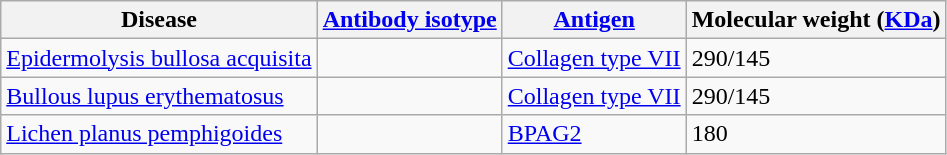<table class="wikitable">
<tr>
<th>Disease</th>
<th><a href='#'>Antibody isotype</a></th>
<th><a href='#'>Antigen</a></th>
<th>Molecular weight (<a href='#'>KDa</a>)</th>
</tr>
<tr>
<td><a href='#'>Epidermolysis bullosa acquisita</a></td>
<td></td>
<td><a href='#'>Collagen type VII</a></td>
<td>290/145</td>
</tr>
<tr>
<td><a href='#'>Bullous lupus erythematosus</a></td>
<td></td>
<td><a href='#'>Collagen type VII</a></td>
<td>290/145</td>
</tr>
<tr>
<td><a href='#'>Lichen planus pemphigoides</a></td>
<td></td>
<td><a href='#'>BPAG2</a></td>
<td>180</td>
</tr>
</table>
